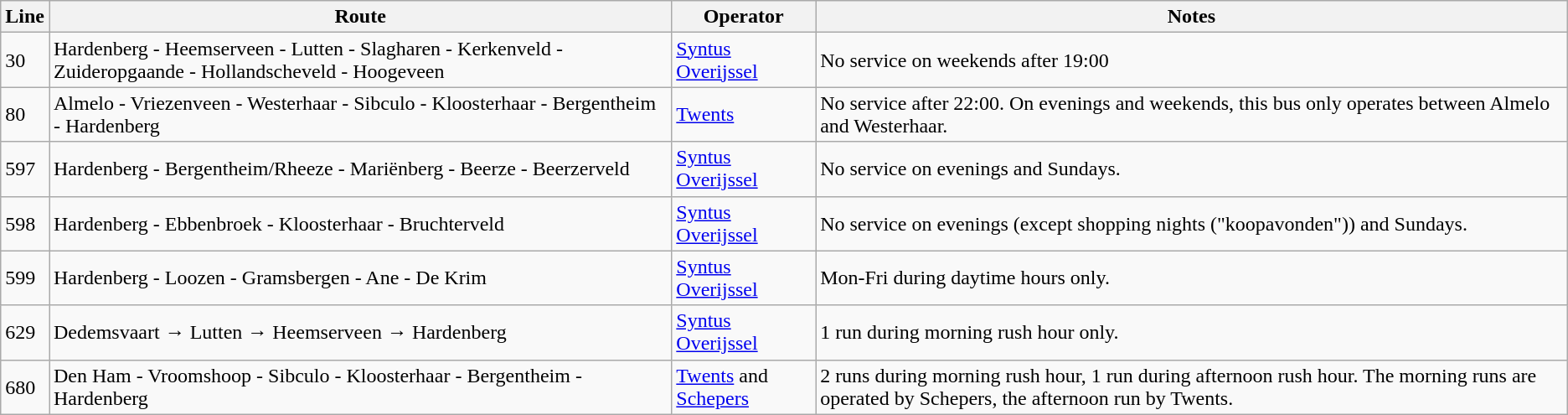<table class="wikitable">
<tr>
<th>Line</th>
<th>Route</th>
<th>Operator</th>
<th>Notes</th>
</tr>
<tr>
<td>30</td>
<td>Hardenberg - Heemserveen - Lutten - Slagharen - Kerkenveld - Zuideropgaande - Hollandscheveld - Hoogeveen</td>
<td><a href='#'>Syntus Overijssel</a></td>
<td>No service on weekends after 19:00</td>
</tr>
<tr>
<td>80</td>
<td>Almelo - Vriezenveen - Westerhaar - Sibculo - Kloosterhaar - Bergentheim - Hardenberg</td>
<td><a href='#'>Twents</a></td>
<td>No service after 22:00. On evenings and weekends, this bus only operates between Almelo and Westerhaar.</td>
</tr>
<tr>
<td>597</td>
<td>Hardenberg - Bergentheim/Rheeze - Mariënberg - Beerze - Beerzerveld</td>
<td><a href='#'>Syntus Overijssel</a></td>
<td>No service on evenings and Sundays.</td>
</tr>
<tr>
<td>598</td>
<td>Hardenberg - Ebbenbroek - Kloosterhaar - Bruchterveld</td>
<td><a href='#'>Syntus Overijssel</a></td>
<td>No service on evenings (except shopping nights ("koopavonden")) and Sundays.</td>
</tr>
<tr>
<td>599</td>
<td>Hardenberg - Loozen - Gramsbergen - Ane - De Krim</td>
<td><a href='#'>Syntus Overijssel</a></td>
<td>Mon-Fri during daytime hours only.</td>
</tr>
<tr>
<td>629</td>
<td>Dedemsvaart → Lutten → Heemserveen → Hardenberg</td>
<td><a href='#'>Syntus Overijssel</a></td>
<td>1 run during morning rush hour only.</td>
</tr>
<tr>
<td>680</td>
<td>Den Ham - Vroomshoop - Sibculo - Kloosterhaar - Bergentheim - Hardenberg</td>
<td><a href='#'>Twents</a> and <a href='#'>Schepers</a></td>
<td>2 runs during morning rush hour, 1 run during afternoon rush hour. The morning runs are operated by Schepers, the afternoon run by Twents.</td>
</tr>
</table>
